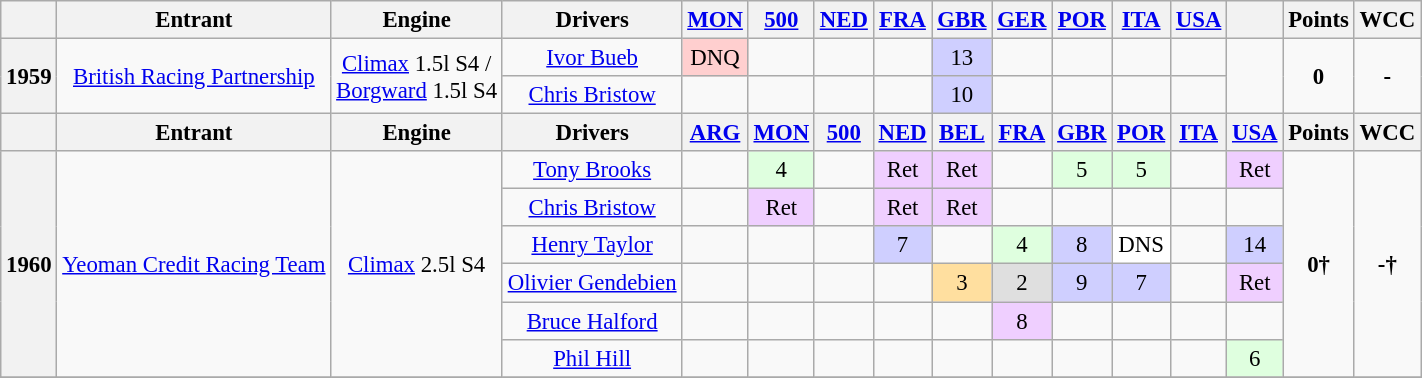<table class="wikitable" style="text-align:center; font-size:95%">
<tr>
<th></th>
<th>Entrant</th>
<th>Engine</th>
<th>Drivers</th>
<th><a href='#'>MON</a></th>
<th><a href='#'>500</a></th>
<th><a href='#'>NED</a></th>
<th><a href='#'>FRA</a></th>
<th><a href='#'>GBR</a></th>
<th><a href='#'>GER</a></th>
<th><a href='#'>POR</a></th>
<th><a href='#'>ITA</a></th>
<th><a href='#'>USA</a></th>
<th></th>
<th>Points</th>
<th>WCC</th>
</tr>
<tr>
<th rowspan="2">1959</th>
<td rowspan="2"><a href='#'>British Racing Partnership</a></td>
<td rowspan="2"><a href='#'>Climax</a> 1.5l S4 /<br><a href='#'>Borgward</a> 1.5l S4</td>
<td><a href='#'>Ivor Bueb</a></td>
<td style="background:#ffcfcf;">DNQ</td>
<td></td>
<td></td>
<td></td>
<td style="background:#cfcfff;">13</td>
<td></td>
<td></td>
<td></td>
<td></td>
<td rowspan="2"></td>
<td rowspan="2"><strong>0</strong></td>
<td rowspan="2"><strong>-</strong></td>
</tr>
<tr>
<td><a href='#'>Chris Bristow</a></td>
<td></td>
<td></td>
<td></td>
<td></td>
<td style="background:#cfcfff;">10</td>
<td></td>
<td></td>
<td></td>
<td></td>
</tr>
<tr>
<th></th>
<th>Entrant</th>
<th>Engine</th>
<th>Drivers</th>
<th><a href='#'>ARG</a></th>
<th><a href='#'>MON</a></th>
<th><a href='#'>500</a></th>
<th><a href='#'>NED</a></th>
<th><a href='#'>BEL</a></th>
<th><a href='#'>FRA</a></th>
<th><a href='#'>GBR</a></th>
<th><a href='#'>POR</a></th>
<th><a href='#'>ITA</a></th>
<th><a href='#'>USA</a></th>
<th>Points</th>
<th>WCC</th>
</tr>
<tr>
<th rowspan="6">1960</th>
<td rowspan="6"><a href='#'>Yeoman Credit Racing Team</a></td>
<td rowspan="6"><a href='#'>Climax</a> 2.5l S4</td>
<td><a href='#'>Tony Brooks</a></td>
<td></td>
<td style="background:#dfffdf;">4</td>
<td></td>
<td style="background:#efcfff;">Ret</td>
<td style="background:#efcfff;">Ret</td>
<td></td>
<td style="background:#dfffdf;">5</td>
<td style="background:#dfffdf;">5</td>
<td></td>
<td style="background:#efcfff;">Ret</td>
<td rowspan="6"><strong>0†</strong></td>
<td rowspan="6"><strong>-†</strong></td>
</tr>
<tr>
<td><a href='#'>Chris Bristow</a></td>
<td></td>
<td style="background:#efcfff;">Ret</td>
<td></td>
<td style="background:#efcfff;">Ret</td>
<td style="background:#efcfff;">Ret</td>
<td></td>
<td></td>
<td></td>
<td></td>
<td></td>
</tr>
<tr>
<td><a href='#'>Henry Taylor</a></td>
<td></td>
<td></td>
<td></td>
<td style="background:#cfcfff;">7</td>
<td></td>
<td style="background:#dfffdf;">4</td>
<td style="background:#cfcfff;">8</td>
<td style="background:#ffffff;">DNS</td>
<td></td>
<td style="background:#cfcfff;">14</td>
</tr>
<tr>
<td><a href='#'>Olivier Gendebien</a></td>
<td></td>
<td></td>
<td></td>
<td></td>
<td style="background:#ffdf9f;">3</td>
<td style="background:#dfdfdf;">2</td>
<td style="background:#cfcfff;">9</td>
<td style="background:#cfcfff;">7</td>
<td></td>
<td style="background:#efcfff;">Ret</td>
</tr>
<tr>
<td><a href='#'>Bruce Halford</a></td>
<td></td>
<td></td>
<td></td>
<td></td>
<td></td>
<td style="background:#efcfff;">8</td>
<td></td>
<td></td>
<td></td>
<td></td>
</tr>
<tr>
<td><a href='#'>Phil Hill</a></td>
<td></td>
<td></td>
<td></td>
<td></td>
<td></td>
<td></td>
<td></td>
<td></td>
<td></td>
<td style="background:#dfffdf;">6</td>
</tr>
<tr>
</tr>
</table>
